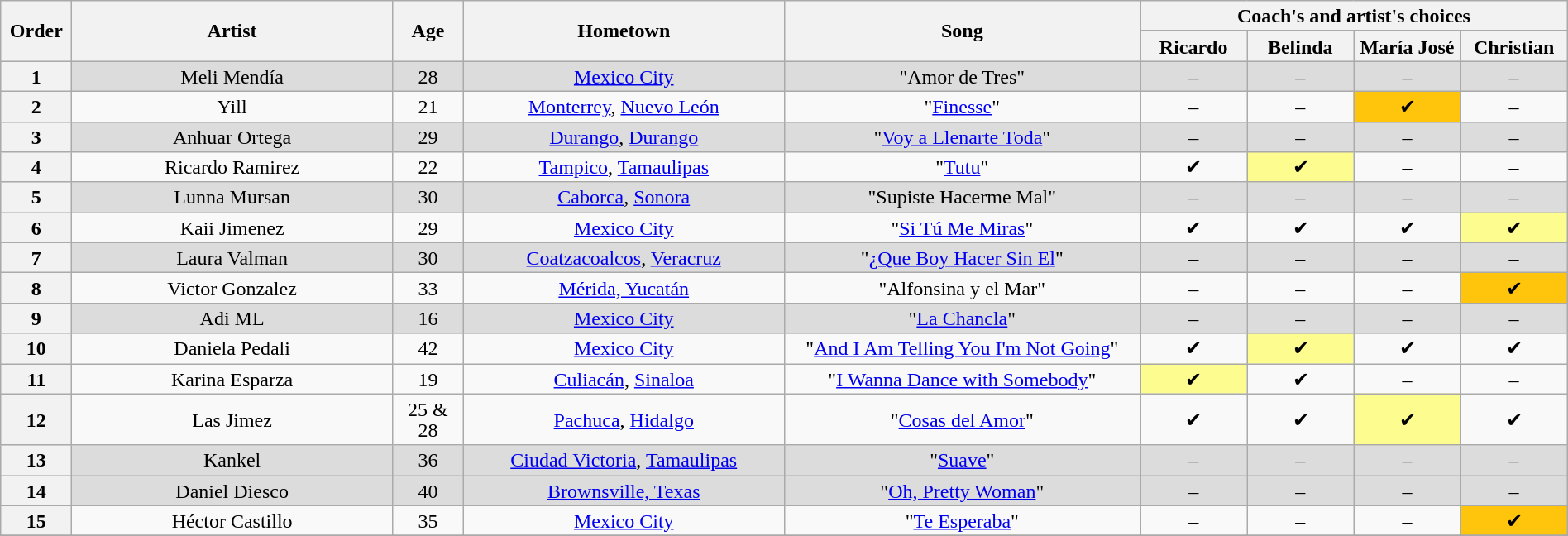<table class="wikitable" style="text-align:center; line-height:17px; width:100%">
<tr>
<th scope="col" rowspan="2" style="width:04%">Order</th>
<th scope="col" rowspan="2" style="width:18%">Artist</th>
<th scope="col" rowspan="2" style="width:04%">Age</th>
<th scope="col" rowspan="2" style="width:18%">Hometown</th>
<th scope="col" rowspan="2" style="width:20%">Song</th>
<th scope="col" colspan="4" style="width:24%">Coach's and artist's choices</th>
</tr>
<tr>
<th style="width:06%">Ricardo</th>
<th style="width:06%">Belinda</th>
<th style="width:06%">María José</th>
<th style="width:06%">Christian</th>
</tr>
<tr style="background:#dcdcdc">
<th>1</th>
<td>Meli Mendía</td>
<td>28</td>
<td><a href='#'>Mexico City</a></td>
<td>"Amor de Tres"</td>
<td>–</td>
<td>–</td>
<td>–</td>
<td>–</td>
</tr>
<tr>
<th>2</th>
<td>Yill</td>
<td>21</td>
<td><a href='#'>Monterrey</a>, <a href='#'>Nuevo León</a></td>
<td>"<a href='#'>Finesse</a>"</td>
<td>–</td>
<td>–</td>
<td style="background:#ffc40c">✔</td>
<td>–</td>
</tr>
<tr style="background:#dcdcdc">
<th>3</th>
<td>Anhuar Ortega</td>
<td>29</td>
<td><a href='#'>Durango</a>, <a href='#'>Durango</a></td>
<td>"<a href='#'>Voy a Llenarte Toda</a>"</td>
<td>–</td>
<td>–</td>
<td>–</td>
<td>–</td>
</tr>
<tr>
<th>4</th>
<td>Ricardo Ramirez</td>
<td>22</td>
<td><a href='#'>Tampico</a>, <a href='#'>Tamaulipas</a></td>
<td>"<a href='#'>Tutu</a>"</td>
<td>✔</td>
<td style="background:#fdfc8f">✔</td>
<td>–</td>
<td>–</td>
</tr>
<tr style="background:#dcdcdc">
<th>5</th>
<td>Lunna Mursan</td>
<td>30</td>
<td><a href='#'>Caborca</a>, <a href='#'>Sonora</a></td>
<td>"Supiste Hacerme Mal"</td>
<td>–</td>
<td>–</td>
<td>–</td>
<td>–</td>
</tr>
<tr>
<th>6</th>
<td>Kaii Jimenez</td>
<td>29</td>
<td><a href='#'>Mexico City</a></td>
<td>"<a href='#'>Si Tú Me Miras</a>"</td>
<td>✔</td>
<td>✔</td>
<td>✔</td>
<td style="background:#fdfc8f">✔</td>
</tr>
<tr style="background:#dcdcdc">
<th>7</th>
<td>Laura Valman</td>
<td>30</td>
<td><a href='#'>Coatzacoalcos</a>, <a href='#'>Veracruz</a></td>
<td>"<a href='#'>¿Que Boy Hacer Sin El</a>"</td>
<td>–</td>
<td>–</td>
<td>–</td>
<td>–</td>
</tr>
<tr>
<th>8</th>
<td>Victor Gonzalez</td>
<td>33</td>
<td><a href='#'>Mérida, Yucatán</a></td>
<td>"Alfonsina y el Mar"</td>
<td>–</td>
<td>–</td>
<td>–</td>
<td style="background:#ffc40c">✔</td>
</tr>
<tr style="background:#dcdcdc">
<th>9</th>
<td>Adi ML</td>
<td>16</td>
<td><a href='#'>Mexico City</a></td>
<td>"<a href='#'>La Chancla</a>"</td>
<td>–</td>
<td>–</td>
<td>–</td>
<td>–</td>
</tr>
<tr>
<th>10</th>
<td>Daniela Pedali</td>
<td>42</td>
<td><a href='#'>Mexico City</a></td>
<td>"<a href='#'>And I Am Telling You I'm Not Going</a>"</td>
<td>✔</td>
<td style="background:#fdfc8f">✔</td>
<td>✔</td>
<td>✔</td>
</tr>
<tr>
<th>11</th>
<td>Karina Esparza</td>
<td>19</td>
<td><a href='#'>Culiacán</a>, <a href='#'>Sinaloa</a></td>
<td>"<a href='#'>I Wanna Dance with Somebody</a>"</td>
<td style="background:#fdfc8f">✔</td>
<td>✔</td>
<td>–</td>
<td>–</td>
</tr>
<tr>
<th>12</th>
<td>Las Jimez</td>
<td>25 & 28</td>
<td><a href='#'>Pachuca</a>, <a href='#'>Hidalgo</a></td>
<td>"<a href='#'>Cosas del Amor</a>"</td>
<td>✔</td>
<td>✔</td>
<td style="background:#fdfc8f">✔</td>
<td>✔</td>
</tr>
<tr style="background:#dcdcdc">
<th>13</th>
<td>Kankel</td>
<td>36</td>
<td><a href='#'>Ciudad Victoria</a>, <a href='#'>Tamaulipas</a></td>
<td>"<a href='#'>Suave</a>"</td>
<td>–</td>
<td>–</td>
<td>–</td>
<td>–</td>
</tr>
<tr style="background:#dcdcdc">
<th>14</th>
<td>Daniel Diesco</td>
<td>40</td>
<td><a href='#'>Brownsville, Texas</a></td>
<td>"<a href='#'>Oh, Pretty Woman</a>"</td>
<td>–</td>
<td>–</td>
<td>–</td>
<td>–</td>
</tr>
<tr>
<th>15</th>
<td>Héctor Castillo</td>
<td>35</td>
<td><a href='#'>Mexico City</a></td>
<td>"<a href='#'>Te Esperaba</a>"</td>
<td>–</td>
<td>–</td>
<td>–</td>
<td style="background:#ffc40c">✔</td>
</tr>
<tr>
</tr>
</table>
